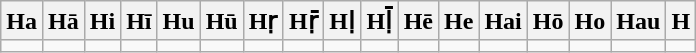<table class=wikitable>
<tr>
<th>Ha</th>
<th>Hā</th>
<th>Hi</th>
<th>Hī</th>
<th>Hu</th>
<th>Hū</th>
<th>Hṛ</th>
<th>Hṝ</th>
<th>Hḷ</th>
<th>Hḹ</th>
<th>Hē</th>
<th>He</th>
<th>Hai</th>
<th>Hō</th>
<th>Ho</th>
<th>Hau</th>
<th>H</th>
</tr>
<tr>
<td></td>
<td></td>
<td></td>
<td></td>
<td></td>
<td></td>
<td></td>
<td></td>
<td></td>
<td></td>
<td></td>
<td></td>
<td></td>
<td></td>
<td></td>
<td></td>
<td></td>
</tr>
</table>
